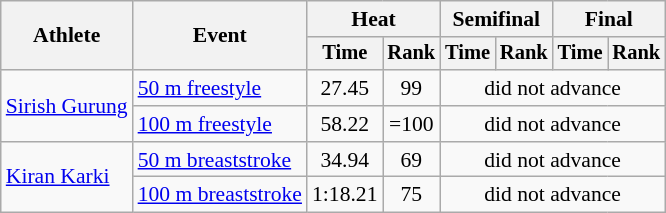<table class=wikitable style="font-size:90%">
<tr>
<th rowspan="2">Athlete</th>
<th rowspan="2">Event</th>
<th colspan="2">Heat</th>
<th colspan="2">Semifinal</th>
<th colspan="2">Final</th>
</tr>
<tr style="font-size:95%">
<th>Time</th>
<th>Rank</th>
<th>Time</th>
<th>Rank</th>
<th>Time</th>
<th>Rank</th>
</tr>
<tr align=center>
<td align=left rowspan=2><a href='#'>Sirish Gurung</a></td>
<td align=left><a href='#'>50 m freestyle</a></td>
<td>27.45</td>
<td>99</td>
<td colspan=4>did not advance</td>
</tr>
<tr align=center>
<td align=left><a href='#'>100 m freestyle</a></td>
<td>58.22</td>
<td>=100</td>
<td colspan=4>did not advance</td>
</tr>
<tr align=center>
<td align=left rowspan=2><a href='#'>Kiran Karki</a></td>
<td align=left><a href='#'>50 m breaststroke</a></td>
<td>34.94</td>
<td>69</td>
<td colspan=4>did not advance</td>
</tr>
<tr align=center>
<td align=left><a href='#'>100 m breaststroke</a></td>
<td>1:18.21</td>
<td>75</td>
<td colspan=4>did not advance</td>
</tr>
</table>
